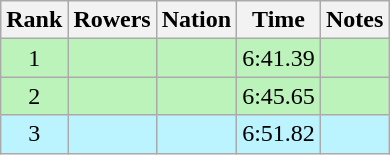<table class="wikitable sortable" style="text-align:center">
<tr>
<th>Rank</th>
<th>Rowers</th>
<th>Nation</th>
<th>Time</th>
<th>Notes</th>
</tr>
<tr bgcolor=bbf3bb>
<td>1</td>
<td align=left data-sort-value="Holdo, Max"></td>
<td align=left></td>
<td>6:41.39</td>
<td></td>
</tr>
<tr bgcolor=bbf3bb>
<td>2</td>
<td align=left data-sort-value="Arrillaga, Eduardo"></td>
<td align=left></td>
<td>6:45.65</td>
<td></td>
</tr>
<tr bgcolor=bbf3ff>
<td>3</td>
<td align=left></td>
<td align=left></td>
<td>6:51.82</td>
<td></td>
</tr>
</table>
